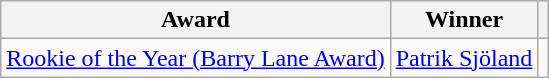<table class="wikitable">
<tr>
<th>Award</th>
<th>Winner</th>
<th></th>
</tr>
<tr>
<td><a href='#'>Rookie of the Year (Barry Lane Award)</a></td>
<td> <a href='#'>Patrik Sjöland</a></td>
<td></td>
</tr>
</table>
